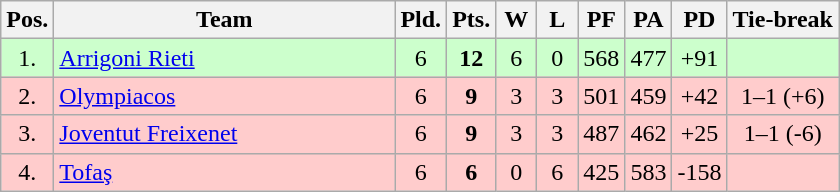<table class="wikitable" style="text-align:center">
<tr>
<th width=15>Pos.</th>
<th width=220>Team</th>
<th width=20>Pld.</th>
<th width=20>Pts.</th>
<th width=20>W</th>
<th width=20>L</th>
<th width=20>PF</th>
<th width=20>PA</th>
<th width=20>PD</th>
<th>Tie-break</th>
</tr>
<tr style="background: #ccffcc;">
<td>1.</td>
<td align=left> <a href='#'>Arrigoni Rieti</a></td>
<td>6</td>
<td><strong>12</strong></td>
<td>6</td>
<td>0</td>
<td>568</td>
<td>477</td>
<td>+91</td>
<td></td>
</tr>
<tr style="background: #ffcccc;">
<td>2.</td>
<td align=left> <a href='#'>Olympiacos</a></td>
<td>6</td>
<td><strong>9</strong></td>
<td>3</td>
<td>3</td>
<td>501</td>
<td>459</td>
<td>+42</td>
<td>1–1 (+6)</td>
</tr>
<tr style="background: #ffcccc;">
<td>3.</td>
<td align=left> <a href='#'>Joventut Freixenet</a></td>
<td>6</td>
<td><strong>9</strong></td>
<td>3</td>
<td>3</td>
<td>487</td>
<td>462</td>
<td>+25</td>
<td>1–1 (-6)</td>
</tr>
<tr style="background: #ffcccc;">
<td>4.</td>
<td align=left> <a href='#'>Tofaş</a></td>
<td>6</td>
<td><strong>6</strong></td>
<td>0</td>
<td>6</td>
<td>425</td>
<td>583</td>
<td>-158</td>
<td></td>
</tr>
</table>
